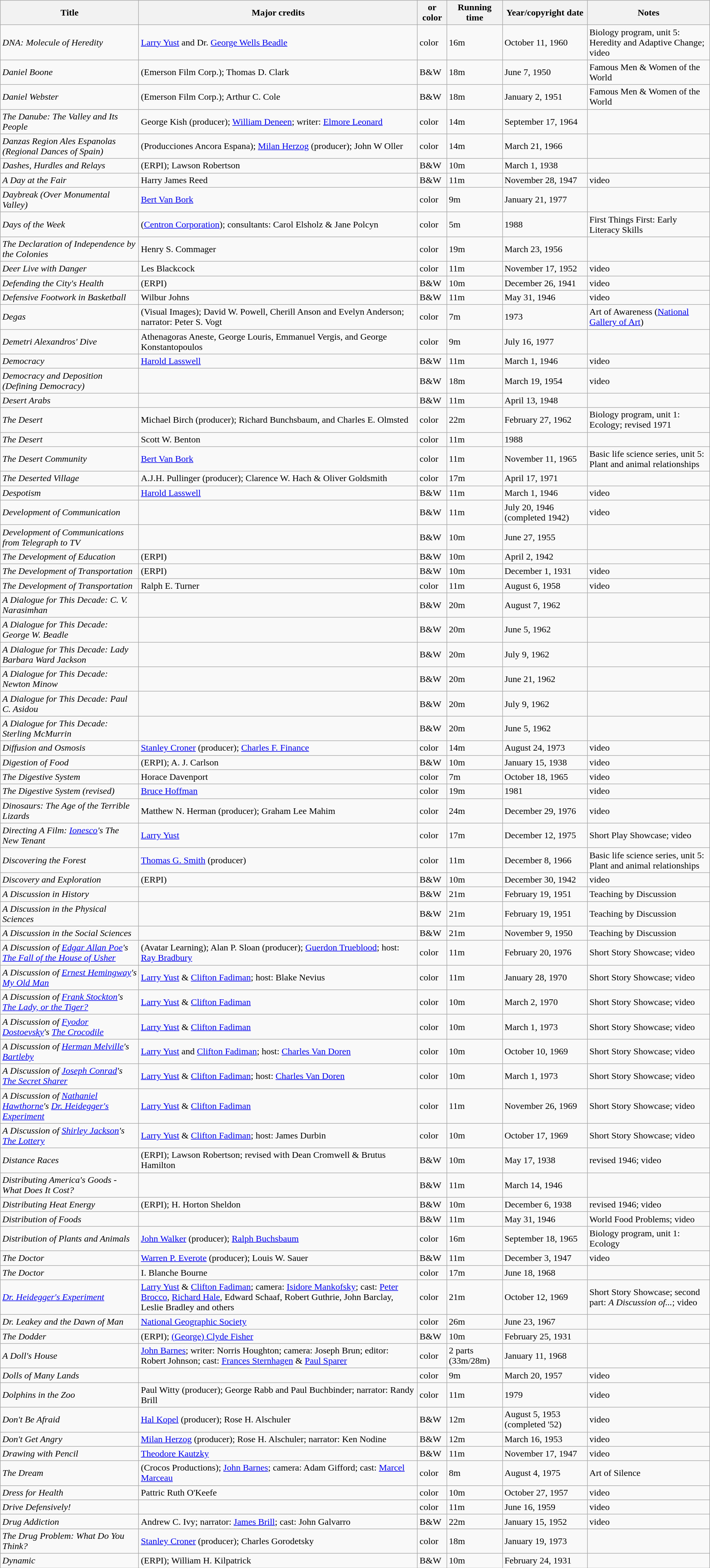<table class="wikitable sortable" border="1">
<tr>
<th>Title</th>
<th>Major credits</th>
<th> or color</th>
<th>Running time</th>
<th>Year/copyright date</th>
<th>Notes</th>
</tr>
<tr>
<td><em>DNA: Molecule of Heredity</em></td>
<td><a href='#'>Larry Yust</a> and Dr. <a href='#'>George Wells Beadle</a></td>
<td>color</td>
<td>16m</td>
<td>October 11, 1960</td>
<td>Biology program, unit 5: Heredity and Adaptive Change; video </td>
</tr>
<tr>
<td><em>Daniel Boone</em></td>
<td>(Emerson Film Corp.); Thomas D. Clark</td>
<td>B&W</td>
<td>18m</td>
<td>June 7, 1950</td>
<td>Famous Men & Women of the World</td>
</tr>
<tr>
<td><em>Daniel Webster</em></td>
<td>(Emerson Film Corp.); Arthur C. Cole</td>
<td>B&W</td>
<td>18m</td>
<td>January 2, 1951</td>
<td>Famous Men & Women of the World</td>
</tr>
<tr>
<td><em>The Danube: The Valley and Its People</em></td>
<td>George Kish (producer); <a href='#'>William Deneen</a>; writer: <a href='#'>Elmore Leonard</a></td>
<td>color</td>
<td>14m</td>
<td>September 17, 1964</td>
<td></td>
</tr>
<tr>
<td><em>Danzas Region Ales Espanolas (Regional Dances of Spain) </em></td>
<td>(Producciones Ancora Espana); <a href='#'>Milan Herzog</a> (producer); John W Oller</td>
<td>color</td>
<td>14m</td>
<td>March 21, 1966</td>
<td></td>
</tr>
<tr>
<td><em>Dashes, Hurdles and Relays</em></td>
<td>(ERPI); Lawson Robertson</td>
<td>B&W</td>
<td>10m</td>
<td>March 1, 1938</td>
<td></td>
</tr>
<tr>
<td><em>A Day at the Fair</em></td>
<td>Harry James Reed</td>
<td>B&W</td>
<td>11m</td>
<td>November 28, 1947</td>
<td>video </td>
</tr>
<tr>
<td><em>Daybreak (Over Monumental Valley)</em></td>
<td><a href='#'>Bert Van Bork</a></td>
<td>color</td>
<td>9m</td>
<td>January 21, 1977</td>
<td></td>
</tr>
<tr>
<td><em>Days of the Week</em></td>
<td>(<a href='#'>Centron Corporation</a>); consultants: Carol Elsholz & Jane Polcyn</td>
<td>color</td>
<td>5m</td>
<td>1988</td>
<td>First Things First: Early Literacy Skills</td>
</tr>
<tr>
<td><em>The Declaration of Independence by the Colonies</em></td>
<td>Henry S. Commager</td>
<td>color</td>
<td>19m</td>
<td>March 23, 1956</td>
<td></td>
</tr>
<tr>
<td><em>Deer Live with Danger</em></td>
<td>Les Blackcock</td>
<td>color</td>
<td>11m</td>
<td>November 17, 1952</td>
<td>video </td>
</tr>
<tr>
<td><em>Defending the City's Health</em></td>
<td>(ERPI)</td>
<td>B&W</td>
<td>10m</td>
<td>December 26, 1941</td>
<td>video </td>
</tr>
<tr>
<td><em>Defensive Footwork in Basketball</em></td>
<td>Wilbur Johns</td>
<td>B&W</td>
<td>11m</td>
<td>May 31, 1946</td>
<td>video </td>
</tr>
<tr>
<td><em>Degas</em></td>
<td>(Visual Images); David W. Powell, Cherill Anson and Evelyn Anderson; narrator: Peter S. Vogt</td>
<td>color</td>
<td>7m</td>
<td>1973</td>
<td>Art of Awareness (<a href='#'>National Gallery of Art</a>)</td>
</tr>
<tr>
<td><em>Demetri Alexandros' Dive</em></td>
<td>Athenagoras Aneste, George Louris, Emmanuel Vergis, and George Konstantopoulos</td>
<td>color</td>
<td>9m</td>
<td>July 16, 1977</td>
<td></td>
</tr>
<tr>
<td><em>Democracy</em></td>
<td><a href='#'>Harold Lasswell</a></td>
<td>B&W</td>
<td>11m</td>
<td>March 1, 1946</td>
<td>video </td>
</tr>
<tr>
<td><em>Democracy and Deposition (Defining Democracy) </em></td>
<td></td>
<td>B&W</td>
<td>18m</td>
<td>March 19, 1954</td>
<td>video </td>
</tr>
<tr>
<td><em>Desert Arabs</em></td>
<td></td>
<td>B&W</td>
<td>11m</td>
<td>April 13, 1948</td>
<td></td>
</tr>
<tr>
<td><em>The Desert</em></td>
<td>Michael Birch (producer); Richard Bunchsbaum, and Charles E. Olmsted</td>
<td>color</td>
<td>22m</td>
<td>February 27, 1962</td>
<td>Biology program, unit 1: Ecology; revised 1971</td>
</tr>
<tr>
<td><em>The Desert</em></td>
<td>Scott W. Benton</td>
<td>color</td>
<td>11m</td>
<td>1988</td>
<td></td>
</tr>
<tr>
<td><em>The Desert Community</em></td>
<td><a href='#'>Bert Van Bork</a></td>
<td>color</td>
<td>11m</td>
<td>November 11, 1965</td>
<td>Basic life science series, unit 5: Plant and animal relationships</td>
</tr>
<tr>
<td><em>The Deserted Village</em></td>
<td>A.J.H. Pullinger (producer); Clarence W. Hach & Oliver Goldsmith</td>
<td>color</td>
<td>17m</td>
<td>April 17, 1971</td>
<td></td>
</tr>
<tr>
<td><em>Despotism</em></td>
<td><a href='#'>Harold Lasswell</a></td>
<td>B&W</td>
<td>11m</td>
<td>March 1, 1946</td>
<td>video </td>
</tr>
<tr>
<td><em>Development of Communication</em></td>
<td></td>
<td>B&W</td>
<td>11m</td>
<td>July 20, 1946 (completed 1942)</td>
<td>video </td>
</tr>
<tr>
<td><em>Development of Communications from Telegraph to TV</em></td>
<td></td>
<td>B&W</td>
<td>10m</td>
<td>June 27, 1955</td>
<td></td>
</tr>
<tr>
<td><em>The Development of Education</em></td>
<td>(ERPI)</td>
<td>B&W</td>
<td>10m</td>
<td>April 2, 1942</td>
<td></td>
</tr>
<tr>
<td><em>The Development of Transportation</em></td>
<td>(ERPI)</td>
<td>B&W</td>
<td>10m</td>
<td>December 1, 1931</td>
<td>video </td>
</tr>
<tr>
<td><em>The Development of Transportation</em></td>
<td>Ralph E. Turner</td>
<td>color</td>
<td>11m</td>
<td>August 6, 1958</td>
<td>video </td>
</tr>
<tr>
<td><em>A Dialogue for This Decade: C. V. Narasimhan</em></td>
<td></td>
<td>B&W</td>
<td>20m</td>
<td>August 7, 1962</td>
<td></td>
</tr>
<tr>
<td><em>A Dialogue for This Decade: George W. Beadle</em></td>
<td></td>
<td>B&W</td>
<td>20m</td>
<td>June 5, 1962</td>
<td></td>
</tr>
<tr>
<td><em>A Dialogue for This Decade: Lady Barbara Ward Jackson</em></td>
<td></td>
<td>B&W</td>
<td>20m</td>
<td>July 9, 1962</td>
<td></td>
</tr>
<tr>
<td><em>A Dialogue for This Decade: Newton Minow</em></td>
<td></td>
<td>B&W</td>
<td>20m</td>
<td>June 21, 1962</td>
<td></td>
</tr>
<tr>
<td><em>A Dialogue for This Decade: Paul C. Asidou</em></td>
<td></td>
<td>B&W</td>
<td>20m</td>
<td>July 9, 1962</td>
<td></td>
</tr>
<tr>
<td><em>A Dialogue for This Decade: Sterling McMurrin</em></td>
<td></td>
<td>B&W</td>
<td>20m</td>
<td>June 5, 1962</td>
<td></td>
</tr>
<tr>
<td><em>Diffusion and Osmosis</em></td>
<td><a href='#'>Stanley Croner</a> (producer); <a href='#'>Charles F. Finance</a></td>
<td>color</td>
<td>14m</td>
<td>August 24, 1973</td>
<td>video </td>
</tr>
<tr>
<td><em>Digestion of Food</em></td>
<td>(ERPI); A. J. Carlson</td>
<td>B&W</td>
<td>10m</td>
<td>January 15, 1938</td>
<td>video </td>
</tr>
<tr>
<td><em>The Digestive System</em></td>
<td>Horace Davenport</td>
<td>color</td>
<td>7m</td>
<td>October 18, 1965</td>
<td>video </td>
</tr>
<tr>
<td><em>The Digestive System (revised)</em></td>
<td><a href='#'>Bruce Hoffman</a></td>
<td>color</td>
<td>19m</td>
<td>1981</td>
<td>video </td>
</tr>
<tr>
<td><em>Dinosaurs: The Age of the Terrible Lizards</em></td>
<td>Matthew N. Herman (producer); Graham Lee Mahim</td>
<td>color</td>
<td>24m</td>
<td>December 29, 1976</td>
<td>video </td>
</tr>
<tr>
<td><em>Directing A Film: <a href='#'>Ionesco</a>'s The New Tenant</em></td>
<td><a href='#'>Larry Yust</a></td>
<td>color</td>
<td>17m</td>
<td>December 12, 1975</td>
<td>Short Play Showcase; video </td>
</tr>
<tr>
<td><em>Discovering the Forest</em></td>
<td><a href='#'>Thomas G. Smith</a> (producer)</td>
<td>color</td>
<td>11m</td>
<td>December 8, 1966</td>
<td>Basic life science series, unit 5: Plant and animal relationships</td>
</tr>
<tr>
<td><em>Discovery and Exploration</em></td>
<td>(ERPI)</td>
<td>B&W</td>
<td>10m</td>
<td>December 30, 1942</td>
<td>video </td>
</tr>
<tr>
<td><em>A Discussion in History</em></td>
<td></td>
<td>B&W</td>
<td>21m</td>
<td>February 19, 1951</td>
<td>Teaching by Discussion</td>
</tr>
<tr>
<td><em>A Discussion in the Physical Sciences</em></td>
<td></td>
<td>B&W</td>
<td>21m</td>
<td>February 19, 1951</td>
<td>Teaching by Discussion</td>
</tr>
<tr>
<td><em>A Discussion in the Social Sciences</em></td>
<td></td>
<td>B&W</td>
<td>21m</td>
<td>November 9, 1950</td>
<td>Teaching by Discussion</td>
</tr>
<tr>
<td><em>A Discussion of <a href='#'>Edgar Allan Poe</a>'s <a href='#'>The Fall of the House of Usher</a></em></td>
<td>(Avatar Learning); Alan P. Sloan (producer); <a href='#'>Guerdon Trueblood</a>; host: <a href='#'>Ray Bradbury</a></td>
<td>color</td>
<td>11m</td>
<td>February 20, 1976</td>
<td>Short Story Showcase; video </td>
</tr>
<tr>
<td><em>A Discussion of <a href='#'>Ernest Hemingway</a>'s <a href='#'>My Old Man</a> </em></td>
<td><a href='#'>Larry Yust</a> & <a href='#'>Clifton Fadiman</a>; host: Blake Nevius</td>
<td>color</td>
<td>11m</td>
<td>January 28, 1970</td>
<td>Short Story Showcase; video </td>
</tr>
<tr>
<td><em>A Discussion of <a href='#'>Frank Stockton</a>'s <a href='#'>The Lady, or the Tiger?</a></em></td>
<td><a href='#'>Larry Yust</a> & <a href='#'>Clifton Fadiman</a></td>
<td>color</td>
<td>10m</td>
<td>March 2, 1970</td>
<td>Short Story Showcase; video </td>
</tr>
<tr>
<td><em>A Discussion of <a href='#'>Fyodor Dostoevsky</a>'s <a href='#'>The Crocodile</a></em></td>
<td><a href='#'>Larry Yust</a> & <a href='#'>Clifton Fadiman</a></td>
<td>color</td>
<td>10m</td>
<td>March 1, 1973</td>
<td>Short Story Showcase; video </td>
</tr>
<tr>
<td><em>A Discussion of <a href='#'>Herman Melville</a>'s <a href='#'>Bartleby</a></em></td>
<td><a href='#'>Larry Yust</a> and <a href='#'>Clifton Fadiman</a>; host: <a href='#'>Charles Van Doren</a></td>
<td>color</td>
<td>10m</td>
<td>October 10, 1969</td>
<td>Short Story Showcase; video </td>
</tr>
<tr>
<td><em>A Discussion of <a href='#'>Joseph Conrad</a>'s <a href='#'>The Secret Sharer</a></em></td>
<td><a href='#'>Larry Yust</a> & <a href='#'>Clifton Fadiman</a>; host: <a href='#'>Charles Van Doren</a></td>
<td>color</td>
<td>10m</td>
<td>March 1, 1973</td>
<td>Short Story Showcase; video </td>
</tr>
<tr>
<td><em>A Discussion of <a href='#'>Nathaniel Hawthorne</a>'s <a href='#'>Dr. Heidegger's Experiment</a></em></td>
<td><a href='#'>Larry Yust</a> & <a href='#'>Clifton Fadiman</a></td>
<td>color</td>
<td>11m</td>
<td>November 26, 1969</td>
<td>Short Story Showcase; video </td>
</tr>
<tr>
<td><em>A Discussion of <a href='#'>Shirley Jackson</a>'s <a href='#'>The Lottery</a></em></td>
<td><a href='#'>Larry Yust</a> & <a href='#'>Clifton Fadiman</a>; host: James Durbin</td>
<td>color</td>
<td>10m</td>
<td>October 17, 1969</td>
<td>Short Story Showcase; video </td>
</tr>
<tr>
<td><em>Distance Races</em></td>
<td>(ERPI); Lawson Robertson; revised with Dean Cromwell & Brutus Hamilton</td>
<td>B&W</td>
<td>10m</td>
<td>May 17, 1938</td>
<td>revised 1946; video </td>
</tr>
<tr>
<td><em>Distributing America's Goods - What Does It Cost?</em></td>
<td></td>
<td>B&W</td>
<td>11m</td>
<td>March 14, 1946</td>
<td></td>
</tr>
<tr>
<td><em>Distributing Heat Energy</em></td>
<td>(ERPI); H. Horton Sheldon</td>
<td>B&W</td>
<td>10m</td>
<td>December 6, 1938</td>
<td>revised 1946; video </td>
</tr>
<tr>
<td><em>Distribution of Foods</em></td>
<td></td>
<td>B&W</td>
<td>11m</td>
<td>May 31, 1946</td>
<td>World Food Problems; video </td>
</tr>
<tr>
<td><em>Distribution of Plants and Animals</em></td>
<td><a href='#'>John Walker</a> (producer); <a href='#'>Ralph Buchsbaum</a></td>
<td>color</td>
<td>16m</td>
<td>September 18, 1965</td>
<td>Biology program, unit 1: Ecology</td>
</tr>
<tr>
<td><em>The Doctor</em></td>
<td><a href='#'>Warren P. Everote</a> (producer); Louis W. Sauer</td>
<td>B&W</td>
<td>11m</td>
<td>December 3, 1947</td>
<td>video </td>
</tr>
<tr>
<td><em>The Doctor</em></td>
<td>I. Blanche Bourne</td>
<td>color</td>
<td>17m</td>
<td>June 18, 1968</td>
<td></td>
</tr>
<tr>
<td><em><a href='#'>Dr. Heidegger's Experiment</a></em></td>
<td><a href='#'>Larry Yust</a> & <a href='#'>Clifton Fadiman</a>; camera: <a href='#'>Isidore Mankofsky</a>; cast: <a href='#'>Peter Brocco</a>, <a href='#'>Richard Hale</a>, Edward Schaaf, Robert Guthrie, John Barclay, Leslie Bradley and others</td>
<td>color</td>
<td>21m</td>
<td>October 12, 1969</td>
<td>Short Story Showcase; second part: <em>A Discussion of...</em>; video </td>
</tr>
<tr>
<td><em>Dr. Leakey and the Dawn of Man</em></td>
<td><a href='#'>National Geographic Society</a></td>
<td>color</td>
<td>26m</td>
<td>June 23, 1967</td>
<td></td>
</tr>
<tr>
<td><em>The Dodder</em></td>
<td>(ERPI); <a href='#'>(George) Clyde Fisher</a></td>
<td>B&W</td>
<td>10m</td>
<td>February 25, 1931</td>
<td></td>
</tr>
<tr>
<td><em>A Doll's House</em></td>
<td><a href='#'>John Barnes</a>; writer: Norris Houghton; camera: Joseph Brun; editor: Robert Johnson; cast: <a href='#'>Frances Sternhagen</a> & <a href='#'>Paul Sparer</a></td>
<td>color</td>
<td>2 parts (33m/28m)</td>
<td>January 11, 1968</td>
<td></td>
</tr>
<tr>
<td><em>Dolls of Many Lands</em></td>
<td></td>
<td>color</td>
<td>9m</td>
<td>March 20, 1957</td>
<td>video </td>
</tr>
<tr>
<td><em>Dolphins in the Zoo</em></td>
<td>Paul Witty (producer); George Rabb and Paul Buchbinder; narrator: Randy Brill</td>
<td>color</td>
<td>11m</td>
<td>1979</td>
<td>video </td>
</tr>
<tr>
<td><em>Don't Be Afraid</em></td>
<td><a href='#'>Hal Kopel</a> (producer); Rose H. Alschuler</td>
<td>B&W</td>
<td>12m</td>
<td>August 5, 1953 (completed '52)</td>
<td>video </td>
</tr>
<tr>
<td><em>Don't Get Angry</em></td>
<td><a href='#'>Milan Herzog</a> (producer); Rose H. Alschuler; narrator: Ken Nodine</td>
<td>B&W</td>
<td>12m</td>
<td>March 16, 1953</td>
<td>video </td>
</tr>
<tr>
<td><em>Drawing with Pencil</em></td>
<td><a href='#'>Theodore Kautzky</a></td>
<td>B&W</td>
<td>11m</td>
<td>November 17, 1947</td>
<td>video </td>
</tr>
<tr>
<td><em>The Dream</em></td>
<td>(Crocos Productions); <a href='#'>John Barnes</a>; camera: Adam Gifford; cast: <a href='#'>Marcel Marceau</a></td>
<td>color</td>
<td>8m</td>
<td>August 4, 1975</td>
<td>Art of Silence</td>
</tr>
<tr>
<td><em>Dress for Health</em></td>
<td>Pattric Ruth O'Keefe</td>
<td>color</td>
<td>10m</td>
<td>October 27, 1957</td>
<td>video </td>
</tr>
<tr>
<td><em>Drive Defensively!</em></td>
<td></td>
<td>color</td>
<td>11m</td>
<td>June 16, 1959</td>
<td>video </td>
</tr>
<tr>
<td><em>Drug Addiction</em></td>
<td>Andrew C. Ivy; narrator: <a href='#'>James Brill</a>; cast: John Galvarro</td>
<td>B&W</td>
<td>22m</td>
<td>January 15, 1952</td>
<td>video </td>
</tr>
<tr>
<td><em>The Drug Problem: What Do You Think? </em></td>
<td><a href='#'>Stanley Croner</a> (producer); Charles Gorodetsky</td>
<td>color</td>
<td>18m</td>
<td>January 19, 1973</td>
<td></td>
</tr>
<tr>
<td><em>Dynamic</em></td>
<td>(ERPI); William H. Kilpatrick</td>
<td>B&W</td>
<td>10m</td>
<td>February 24, 1931</td>
<td></td>
</tr>
</table>
